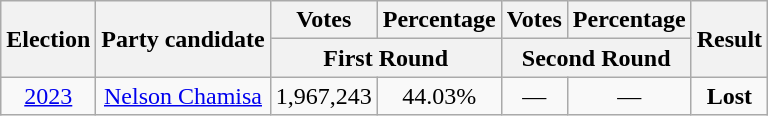<table class=wikitable style=text-align:center>
<tr>
<th rowspan="2"><strong>Election</strong></th>
<th rowspan="2"><strong>Party candidate</strong></th>
<th><strong>Votes</strong></th>
<th>Percentage</th>
<th><strong>Votes</strong></th>
<th>Percentage</th>
<th rowspan="2">Result</th>
</tr>
<tr>
<th colspan="2">First Round</th>
<th colspan="2">Second Round</th>
</tr>
<tr>
<td><a href='#'>2023</a></td>
<td><a href='#'>Nelson Chamisa</a></td>
<td>1,967,243</td>
<td>44.03%</td>
<td>—</td>
<td>—</td>
<td><strong>Lost</strong> </td>
</tr>
</table>
